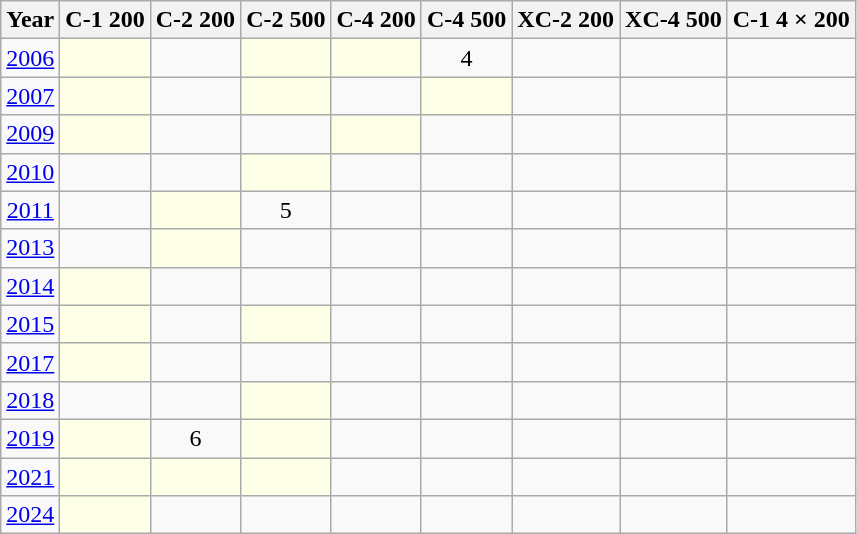<table class="wikitable" style="text-align:center;">
<tr>
<th>Year</th>
<th>C-1 200</th>
<th>C-2 200</th>
<th>C-2 500</th>
<th>C-4 200</th>
<th>C-4 500</th>
<th>XC-2 200</th>
<th>XC-4 500</th>
<th>C-1 4 × 200</th>
</tr>
<tr>
<td><a href='#'>2006</a></td>
<td style="background:#fdffe7"></td>
<td></td>
<td style="background:#fdffe7"></td>
<td style="background:#fdffe7"></td>
<td>4</td>
<td></td>
<td></td>
<td></td>
</tr>
<tr>
<td><a href='#'>2007</a></td>
<td style="background:#fdffe7"></td>
<td></td>
<td style="background:#fdffe7"></td>
<td></td>
<td style="background:#fdffe7"></td>
<td></td>
<td></td>
<td></td>
</tr>
<tr>
<td><a href='#'>2009</a></td>
<td style="background:#fdffe7"></td>
<td></td>
<td></td>
<td style="background:#fdffe7"></td>
<td></td>
<td></td>
<td></td>
<td></td>
</tr>
<tr>
<td><a href='#'>2010</a></td>
<td></td>
<td></td>
<td style="background:#fdffe7"></td>
<td></td>
<td></td>
<td></td>
<td></td>
<td></td>
</tr>
<tr>
<td><a href='#'>2011</a></td>
<td></td>
<td style="background:#fdffe7"></td>
<td>5</td>
<td></td>
<td></td>
<td></td>
<td></td>
<td></td>
</tr>
<tr>
<td><a href='#'>2013</a></td>
<td></td>
<td style="background:#fdffe7"></td>
<td></td>
<td></td>
<td></td>
<td></td>
<td></td>
<td></td>
</tr>
<tr>
<td><a href='#'>2014</a></td>
<td style="background:#fdffe7"></td>
<td></td>
<td></td>
<td></td>
<td></td>
<td></td>
<td></td>
<td></td>
</tr>
<tr>
<td><a href='#'>2015</a></td>
<td style="background:#fdffe7"></td>
<td></td>
<td style="background:#fdffe7"></td>
<td></td>
<td></td>
<td></td>
<td></td>
<td></td>
</tr>
<tr>
<td><a href='#'>2017</a></td>
<td style="background:#fdffe7"></td>
<td></td>
<td></td>
<td></td>
<td></td>
<td></td>
<td></td>
<td></td>
</tr>
<tr>
<td><a href='#'>2018</a></td>
<td></td>
<td></td>
<td style="background:#fdffe7"></td>
<td></td>
<td></td>
<td></td>
<td></td>
<td></td>
</tr>
<tr>
<td><a href='#'>2019</a></td>
<td style="background:#fdffe7"></td>
<td>6</td>
<td style="background:#fdffe7"></td>
<td></td>
<td></td>
<td></td>
<td></td>
<td></td>
</tr>
<tr>
<td><a href='#'>2021</a></td>
<td style="background:#fdffe7"></td>
<td style="background:#fdffe7"></td>
<td style="background:#fdffe7"></td>
<td></td>
<td></td>
<td></td>
<td></td>
<td></td>
</tr>
<tr>
<td><a href='#'>2024</a></td>
<td style="background:#fdffe7"></td>
<td></td>
<td></td>
<td></td>
<td></td>
<td></td>
<td></td>
<td></td>
</tr>
</table>
